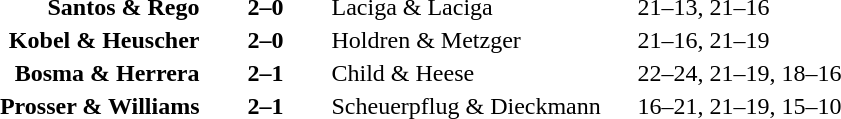<table>
<tr>
<th width=200></th>
<th width=80></th>
<th width=200></th>
<th width=220></th>
</tr>
<tr>
<td align=right><strong>Santos & Rego</strong></td>
<td align=center><strong>2–0</strong></td>
<td align=left>Laciga & Laciga</td>
<td>21–13, 21–16</td>
</tr>
<tr>
<td align=right><strong>Kobel & Heuscher</strong></td>
<td align=center><strong>2–0</strong></td>
<td align=left>Holdren & Metzger</td>
<td>21–16, 21–19</td>
</tr>
<tr>
<td align=right><strong>Bosma & Herrera</strong></td>
<td align=center><strong>2–1</strong></td>
<td align=left>Child & Heese</td>
<td>22–24, 21–19, 18–16</td>
</tr>
<tr>
<td align=right><strong>Prosser & Williams</strong></td>
<td align=center><strong>2–1</strong></td>
<td align=left>Scheuerpflug & Dieckmann</td>
<td>16–21, 21–19, 15–10</td>
</tr>
</table>
